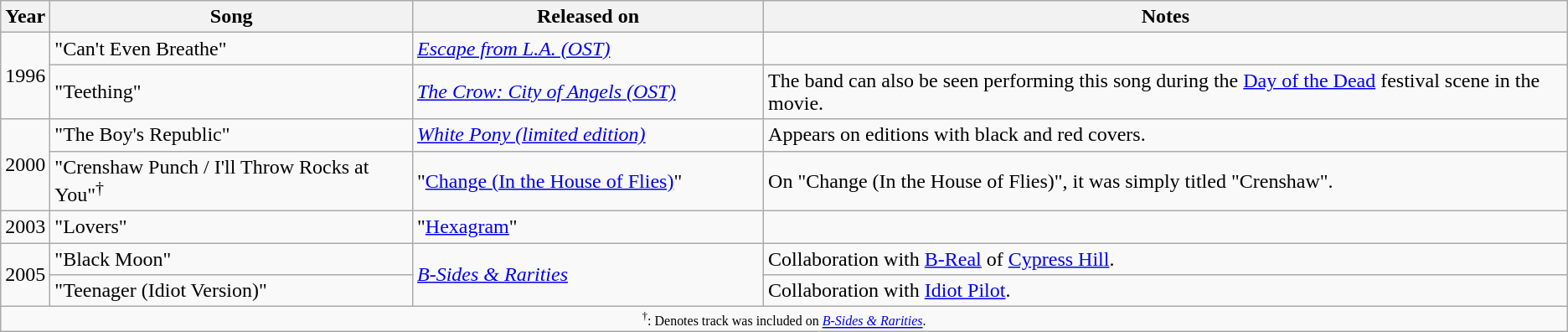<table class="wikitable">
<tr>
<th>Year</th>
<th>Song</th>
<th style="width:17em;">Released on</th>
<th>Notes</th>
</tr>
<tr>
<td rowspan="2">1996</td>
<td>"Can't Even Breathe"</td>
<td><em><a href='#'>Escape from L.A. (OST)</a></em></td>
<td></td>
</tr>
<tr>
<td>"Teething"</td>
<td><em><a href='#'>The Crow: City of Angels (OST)</a></em></td>
<td>The band can also be seen performing this song during the <a href='#'>Day of the Dead</a> festival scene in the movie.</td>
</tr>
<tr>
<td rowspan="2">2000</td>
<td>"The Boy's Republic"</td>
<td><em><a href='#'>White Pony (limited edition)</a></em></td>
<td>Appears on editions with black and red covers.</td>
</tr>
<tr>
<td>"Crenshaw Punch / I'll Throw Rocks at You"<sup>†</sup></td>
<td>"<a href='#'>Change (In the House of Flies)</a>"</td>
<td>On "Change (In the House of Flies)", it was simply titled "Crenshaw".</td>
</tr>
<tr>
<td>2003</td>
<td>"Lovers"</td>
<td>"<a href='#'>Hexagram</a>"</td>
<td></td>
</tr>
<tr>
<td rowspan="2">2005</td>
<td>"Black Moon"</td>
<td rowspan="2"><em><a href='#'>B-Sides & Rarities</a></em></td>
<td>Collaboration with <a href='#'>B-Real</a> of <a href='#'>Cypress Hill</a>.</td>
</tr>
<tr>
<td>"Teenager (Idiot Version)"</td>
<td>Collaboration with <a href='#'>Idiot Pilot</a>.</td>
</tr>
<tr>
<td colspan="4" style="text-align:center; font-size:8pt;"><sup>†</sup>: Denotes track was included on <em><a href='#'>B-Sides & Rarities</a></em>.</td>
</tr>
</table>
